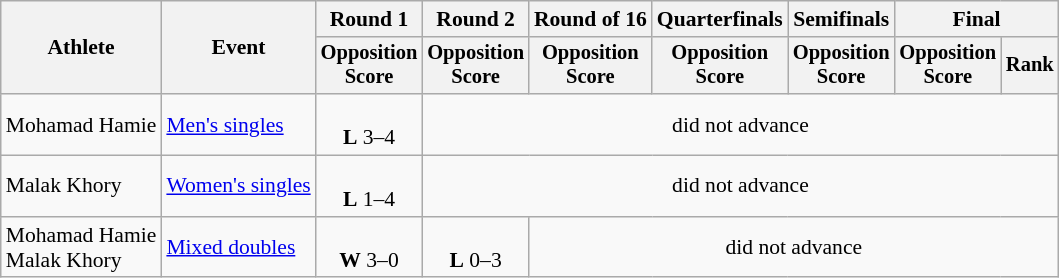<table class=wikitable style="font-size:90%; text-align:center;">
<tr>
<th rowspan="2">Athlete</th>
<th rowspan="2">Event</th>
<th>Round 1</th>
<th>Round 2</th>
<th>Round of 16</th>
<th>Quarterfinals</th>
<th>Semifinals</th>
<th colspan=2>Final</th>
</tr>
<tr style="font-size:95%">
<th>Opposition<br>Score</th>
<th>Opposition<br>Score</th>
<th>Opposition<br>Score</th>
<th>Opposition<br>Score</th>
<th>Opposition<br>Score</th>
<th>Opposition<br>Score</th>
<th>Rank</th>
</tr>
<tr>
<td align=left>Mohamad Hamie</td>
<td align=left><a href='#'>Men's singles</a></td>
<td><br><strong>L</strong> 3–4</td>
<td colspan=6>did not advance</td>
</tr>
<tr>
<td align=left>Malak Khory</td>
<td align=left><a href='#'>Women's singles</a></td>
<td><br><strong>L</strong> 1–4</td>
<td colspan=6>did not advance</td>
</tr>
<tr>
<td align=left>Mohamad Hamie<br>Malak Khory</td>
<td align=left><a href='#'>Mixed doubles</a></td>
<td><br><strong>W</strong> 3–0</td>
<td><br><strong>L</strong> 0–3</td>
<td colspan=5>did not advance</td>
</tr>
</table>
